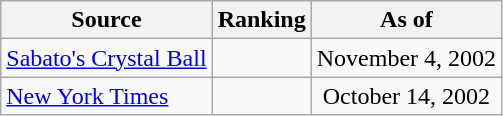<table class="wikitable" style="text-align:center">
<tr>
<th>Source</th>
<th>Ranking</th>
<th>As of</th>
</tr>
<tr>
<td align=left><a href='#'>Sabato's Crystal Ball</a></td>
<td></td>
<td>November 4, 2002</td>
</tr>
<tr>
<td align=left><a href='#'>New York Times</a></td>
<td></td>
<td>October 14, 2002</td>
</tr>
</table>
